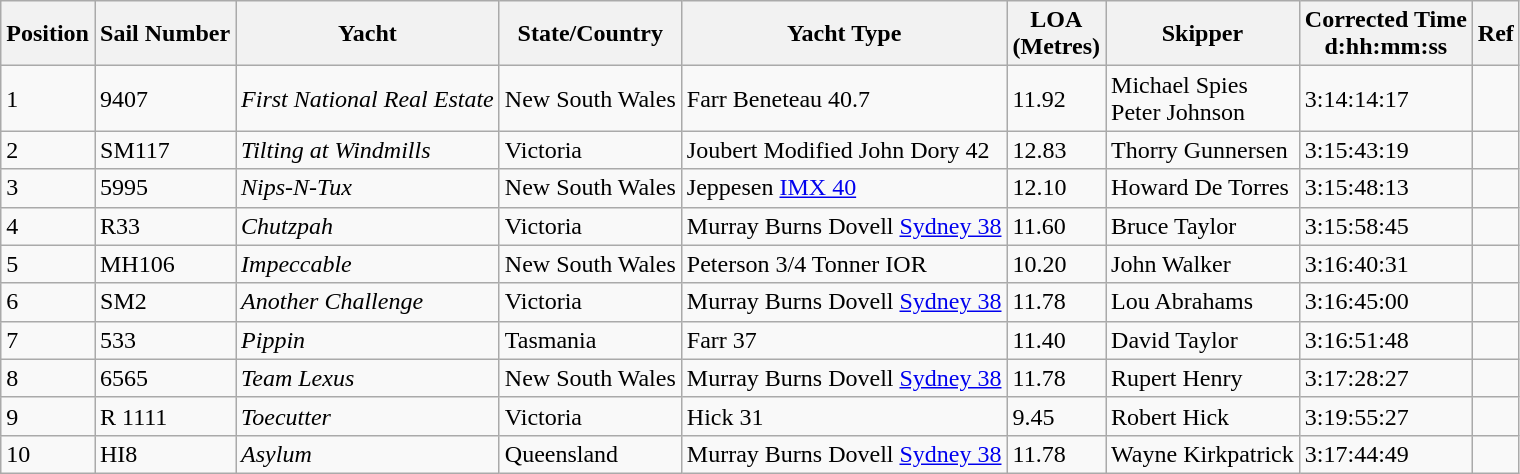<table class="wikitable">
<tr>
<th>Position</th>
<th>Sail Number</th>
<th>Yacht</th>
<th>State/Country</th>
<th>Yacht Type</th>
<th>LOA <br>(Metres)</th>
<th>Skipper</th>
<th>Corrected Time <br>d:hh:mm:ss</th>
<th>Ref</th>
</tr>
<tr>
<td>1</td>
<td>9407</td>
<td><em>First National Real Estate</em></td>
<td> New South Wales</td>
<td>Farr Beneteau 40.7</td>
<td>11.92</td>
<td>Michael Spies <br> Peter Johnson</td>
<td>3:14:14:17</td>
<td></td>
</tr>
<tr>
<td>2</td>
<td>SM117</td>
<td><em>Tilting at Windmills</em></td>
<td> Victoria</td>
<td>Joubert Modified John Dory 42</td>
<td>12.83</td>
<td>Thorry Gunnersen</td>
<td>3:15:43:19</td>
<td></td>
</tr>
<tr>
<td>3</td>
<td>5995</td>
<td><em>Nips-N-Tux</em></td>
<td> New South Wales</td>
<td>Jeppesen <a href='#'>IMX 40</a></td>
<td>12.10</td>
<td>Howard De Torres</td>
<td>3:15:48:13</td>
<td></td>
</tr>
<tr>
<td>4</td>
<td>R33</td>
<td><em>Chutzpah</em></td>
<td> Victoria</td>
<td>Murray Burns Dovell <a href='#'>Sydney 38</a></td>
<td>11.60</td>
<td>Bruce Taylor</td>
<td>3:15:58:45</td>
<td></td>
</tr>
<tr>
<td>5</td>
<td>MH106</td>
<td><em>Impeccable</em></td>
<td> New South Wales</td>
<td>Peterson 3/4 Tonner IOR</td>
<td>10.20</td>
<td>John Walker</td>
<td>3:16:40:31</td>
<td></td>
</tr>
<tr>
<td>6</td>
<td>SM2</td>
<td><em>Another Challenge</em></td>
<td> Victoria</td>
<td>Murray Burns Dovell <a href='#'>Sydney 38</a></td>
<td>11.78</td>
<td>Lou Abrahams</td>
<td>3:16:45:00</td>
<td></td>
</tr>
<tr>
<td>7</td>
<td>533</td>
<td><em>Pippin</em></td>
<td> Tasmania</td>
<td>Farr 37</td>
<td>11.40</td>
<td>David Taylor</td>
<td>3:16:51:48</td>
<td></td>
</tr>
<tr>
<td>8</td>
<td>6565</td>
<td><em>Team Lexus</em></td>
<td> New South Wales</td>
<td>Murray Burns Dovell <a href='#'>Sydney 38</a></td>
<td>11.78</td>
<td>Rupert Henry</td>
<td>3:17:28:27</td>
<td></td>
</tr>
<tr>
<td>9</td>
<td>R 1111</td>
<td><em>Toecutter</em></td>
<td> Victoria</td>
<td>Hick 31</td>
<td>9.45</td>
<td>Robert Hick</td>
<td>3:19:55:27</td>
<td></td>
</tr>
<tr>
<td>10</td>
<td>HI8</td>
<td><em>Asylum</em></td>
<td> Queensland</td>
<td>Murray Burns Dovell <a href='#'>Sydney 38</a></td>
<td>11.78</td>
<td>Wayne Kirkpatrick</td>
<td>3:17:44:49</td>
<td></td>
</tr>
</table>
